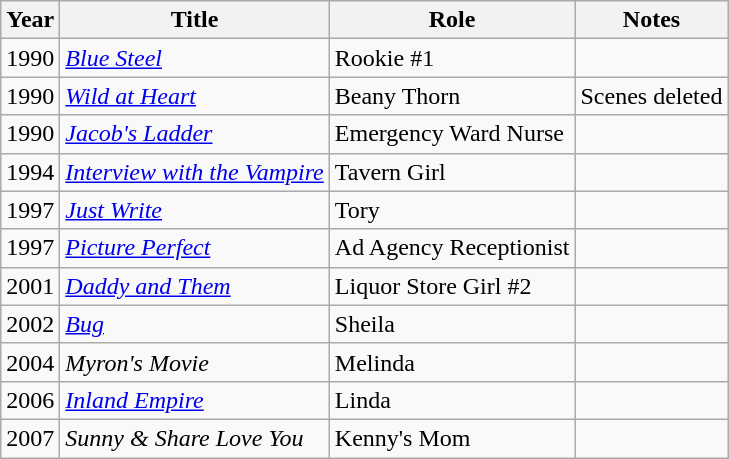<table class="wikitable sortable">
<tr>
<th>Year</th>
<th>Title</th>
<th>Role</th>
<th>Notes</th>
</tr>
<tr>
<td>1990</td>
<td><a href='#'><em>Blue Steel</em></a></td>
<td>Rookie #1</td>
<td></td>
</tr>
<tr>
<td>1990</td>
<td><a href='#'><em>Wild at Heart</em></a></td>
<td>Beany Thorn</td>
<td>Scenes deleted</td>
</tr>
<tr>
<td>1990</td>
<td><a href='#'><em>Jacob's Ladder</em></a></td>
<td>Emergency Ward Nurse</td>
<td></td>
</tr>
<tr>
<td>1994</td>
<td><a href='#'><em>Interview with the Vampire</em></a></td>
<td>Tavern Girl</td>
<td></td>
</tr>
<tr>
<td>1997</td>
<td><em><a href='#'>Just Write</a></em></td>
<td>Tory</td>
<td></td>
</tr>
<tr>
<td>1997</td>
<td><a href='#'><em>Picture Perfect</em></a></td>
<td>Ad Agency Receptionist</td>
<td></td>
</tr>
<tr>
<td>2001</td>
<td><em><a href='#'>Daddy and Them</a></em></td>
<td>Liquor Store Girl #2</td>
<td></td>
</tr>
<tr>
<td>2002</td>
<td><a href='#'><em>Bug</em></a></td>
<td>Sheila</td>
<td></td>
</tr>
<tr>
<td>2004</td>
<td><em>Myron's Movie</em></td>
<td>Melinda</td>
<td></td>
</tr>
<tr>
<td>2006</td>
<td><a href='#'><em>Inland Empire</em></a></td>
<td>Linda</td>
<td></td>
</tr>
<tr>
<td>2007</td>
<td><em>Sunny & Share Love You</em></td>
<td>Kenny's Mom</td>
<td></td>
</tr>
</table>
